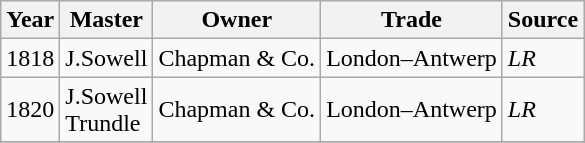<table class=" wikitable">
<tr>
<th>Year</th>
<th>Master</th>
<th>Owner</th>
<th>Trade</th>
<th>Source</th>
</tr>
<tr>
<td>1818</td>
<td>J.Sowell</td>
<td>Chapman & Co.</td>
<td>London–Antwerp</td>
<td><em>LR</em></td>
</tr>
<tr>
<td>1820</td>
<td>J.Sowell<br>Trundle</td>
<td>Chapman & Co.</td>
<td>London–Antwerp</td>
<td><em>LR</em></td>
</tr>
<tr>
</tr>
</table>
